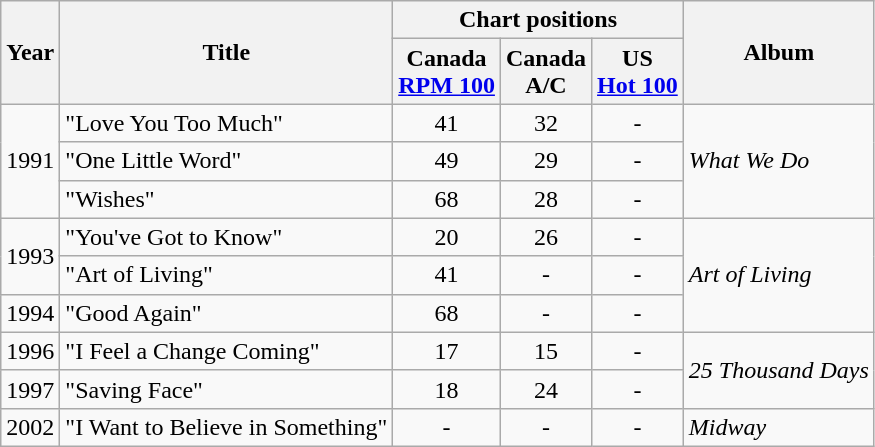<table class="wikitable">
<tr>
<th rowspan="2">Year</th>
<th rowspan="2">Title</th>
<th colspan="3">Chart positions</th>
<th rowspan="2">Album</th>
</tr>
<tr>
<th>Canada<br> <a href='#'>RPM 100</a></th>
<th>Canada<br> A/C</th>
<th>US <br><a href='#'>Hot 100</a></th>
</tr>
<tr>
<td rowspan="3">1991</td>
<td>"Love You Too Much"</td>
<td align="center">41</td>
<td align="center">32</td>
<td align="center">-</td>
<td rowspan="3"><em>What We Do</em></td>
</tr>
<tr>
<td>"One Little Word"</td>
<td align="center">49</td>
<td align="center">29</td>
<td align="center">-</td>
</tr>
<tr>
<td>"Wishes"</td>
<td align="center">68</td>
<td align="center">28</td>
<td align="center">-</td>
</tr>
<tr>
<td rowspan="2">1993</td>
<td>"You've Got to Know"</td>
<td align="center">20</td>
<td align="center">26</td>
<td align="center">-</td>
<td rowspan="3"><em>Art of Living</em></td>
</tr>
<tr>
<td>"Art of Living"</td>
<td align="center">41</td>
<td align="center">-</td>
<td align="center">-</td>
</tr>
<tr>
<td>1994</td>
<td>"Good Again"</td>
<td align="center">68</td>
<td align="center">-</td>
<td align="center">-</td>
</tr>
<tr>
<td>1996</td>
<td>"I Feel a Change Coming"</td>
<td align="center">17</td>
<td align="center">15</td>
<td align="center">-</td>
<td rowspan="2"><em>25 Thousand Days</em></td>
</tr>
<tr>
<td>1997</td>
<td>"Saving Face"</td>
<td align="center">18</td>
<td align="center">24</td>
<td align="center">-</td>
</tr>
<tr>
<td>2002</td>
<td>"I Want to Believe in Something"</td>
<td align="center">-</td>
<td align="center">-</td>
<td align="center">-</td>
<td><em>Midway</em></td>
</tr>
</table>
